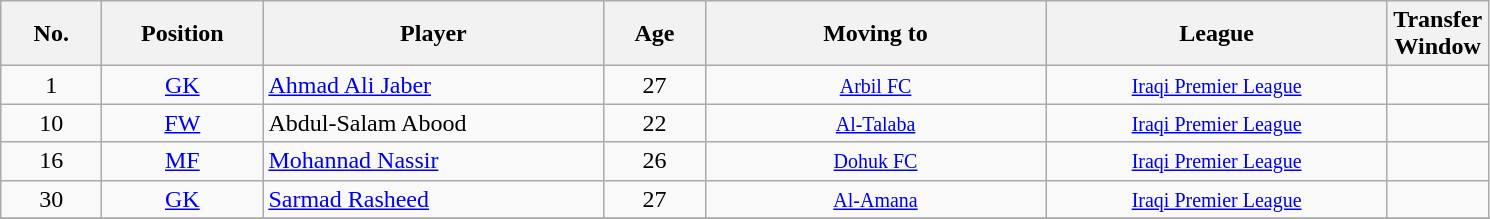<table class="wikitable sortable" style="text-align: center;">
<tr>
<th width=60><strong>No.</strong></th>
<th width=100><strong>Position</strong></th>
<th width=220><strong>Player</strong></th>
<th width=60><strong>Age</strong></th>
<th width=220><strong>Moving to</strong></th>
<th width=220><strong>League</strong></th>
<th width=60><strong>Transfer Window</strong></th>
</tr>
<tr ||>
<td>1</td>
<td style="text-align:center"><a href='#'>GK</a></td>
<td style="text-align:left"> <a href='#'>Ahmad Ali Jaber</a></td>
<td>27</td>
<td><small><a href='#'>Arbil FC</a></small></td>
<td><small><a href='#'>Iraqi Premier League</a></small></td>
<td></td>
</tr>
<tr>
<td>10</td>
<td style="text-align:center"><a href='#'>FW</a></td>
<td style="text-align:left"> Abdul-Salam Abood</td>
<td>22</td>
<td><small><a href='#'>Al-Talaba</a></small></td>
<td><small><a href='#'>Iraqi Premier League</a></small></td>
<td></td>
</tr>
<tr>
<td>16</td>
<td style="text-align:center"><a href='#'>MF</a></td>
<td style="text-align:left"> <a href='#'>Mohannad Nassir</a></td>
<td>26</td>
<td><small><a href='#'>Dohuk FC</a></small></td>
<td><small><a href='#'>Iraqi Premier League</a></small></td>
<td></td>
</tr>
<tr>
<td>30</td>
<td style="text-align:center"><a href='#'>GK</a></td>
<td style="text-align:left"> <a href='#'>Sarmad Rasheed</a></td>
<td>27</td>
<td><small><a href='#'>Al-Amana</a></small></td>
<td><small><a href='#'>Iraqi Premier League</a></small></td>
<td></td>
</tr>
<tr>
</tr>
</table>
